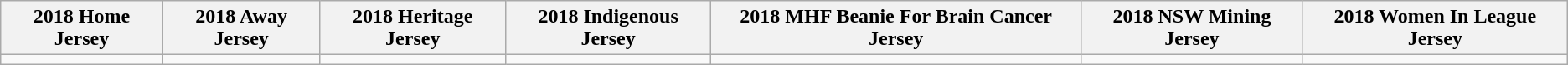<table class="wikitable" style="text-align:center;">
<tr>
<th>2018 Home Jersey</th>
<th>2018 Away Jersey</th>
<th>2018 Heritage Jersey</th>
<th>2018 Indigenous Jersey</th>
<th>2018 MHF Beanie For Brain Cancer Jersey</th>
<th>2018 NSW Mining Jersey</th>
<th>2018 Women In League Jersey</th>
</tr>
<tr>
<td></td>
<td></td>
<td></td>
<td></td>
<td></td>
<td></td>
<td></td>
</tr>
</table>
